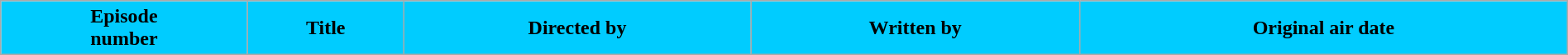<table class="wikitable plainrowheaders" style="width:100%;">
<tr>
<th style="background:#0cf;">Episode<br>number</th>
<th style="background:#0cf;">Title</th>
<th style="background:#0cf;">Directed by</th>
<th style="background:#0cf;">Written by</th>
<th style="background:#0cf;">Original air date<br>




</th>
</tr>
</table>
